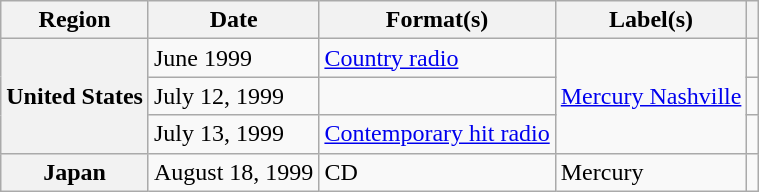<table class="wikitable plainrowheaders">
<tr>
<th scope="col">Region</th>
<th scope="col">Date</th>
<th scope="col">Format(s)</th>
<th scope="col">Label(s)</th>
<th scope="col"></th>
</tr>
<tr>
<th scope="row" rowspan="3">United States</th>
<td>June 1999</td>
<td><a href='#'>Country radio</a></td>
<td rowspan="3"><a href='#'>Mercury Nashville</a></td>
<td></td>
</tr>
<tr>
<td>July 12, 1999</td>
<td></td>
<td></td>
</tr>
<tr>
<td>July 13, 1999</td>
<td><a href='#'>Contemporary hit radio</a></td>
<td></td>
</tr>
<tr>
<th scope="row">Japan</th>
<td>August 18, 1999</td>
<td>CD</td>
<td>Mercury</td>
<td></td>
</tr>
</table>
